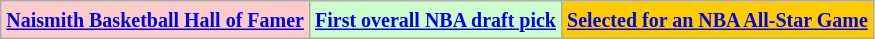<table class="wikitable">
<tr>
<td bgcolor="#FFCCCC"><small><strong><a href='#'>Naismith Basketball Hall of Famer</a></strong></small></td>
<td bgcolor="#CCFFCC"><small><strong><a href='#'>First overall NBA draft pick</a></strong></small></td>
<td bgcolor="FFCC00"><small><strong><a href='#'>Selected for an NBA All-Star Game</a></strong></small></td>
</tr>
</table>
